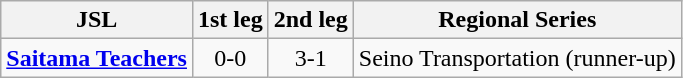<table class="wikitable" border="1">
<tr align=center>
<th>JSL</th>
<th>1st leg</th>
<th>2nd leg</th>
<th>Regional Series</th>
</tr>
<tr align=center>
<td><strong><a href='#'>Saitama Teachers</a></strong></td>
<td>0-0</td>
<td>3-1</td>
<td>Seino Transportation (runner-up)</td>
</tr>
</table>
